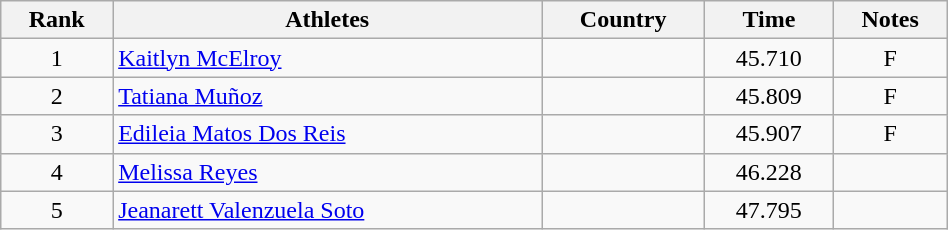<table class="wikitable" width=50% style="text-align:center">
<tr>
<th>Rank</th>
<th>Athletes</th>
<th>Country</th>
<th>Time</th>
<th>Notes</th>
</tr>
<tr>
<td>1</td>
<td align=left><a href='#'>Kaitlyn McElroy</a></td>
<td align=left></td>
<td>45.710</td>
<td>F</td>
</tr>
<tr>
<td>2</td>
<td align=left><a href='#'>Tatiana Muñoz</a></td>
<td align=left></td>
<td>45.809</td>
<td>F</td>
</tr>
<tr>
<td>3</td>
<td align=left><a href='#'>Edileia Matos Dos Reis</a></td>
<td align=left></td>
<td>45.907</td>
<td>F</td>
</tr>
<tr>
<td>4</td>
<td align=left><a href='#'>Melissa Reyes</a></td>
<td align=left></td>
<td>46.228</td>
<td></td>
</tr>
<tr>
<td>5</td>
<td align=left><a href='#'>Jeanarett Valenzuela Soto</a></td>
<td align=left></td>
<td>47.795</td>
<td></td>
</tr>
</table>
